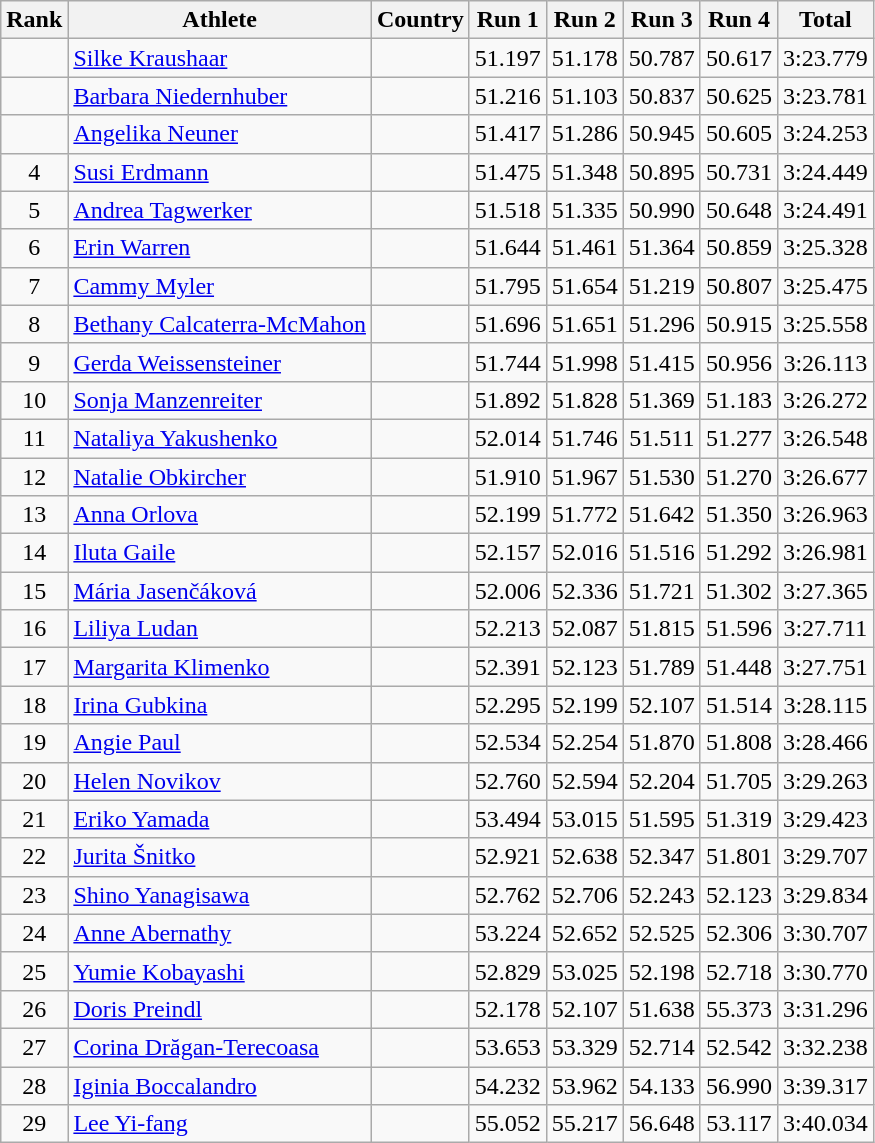<table class="wikitable sortable" style="text-align:center">
<tr>
<th>Rank</th>
<th>Athlete</th>
<th>Country</th>
<th>Run 1</th>
<th>Run 2</th>
<th>Run 3</th>
<th>Run 4</th>
<th>Total</th>
</tr>
<tr>
<td></td>
<td align=left><a href='#'>Silke Kraushaar</a></td>
<td align=left></td>
<td>51.197</td>
<td>51.178</td>
<td>50.787</td>
<td>50.617</td>
<td>3:23.779</td>
</tr>
<tr>
<td></td>
<td align=left><a href='#'>Barbara Niedernhuber</a></td>
<td align=left></td>
<td>51.216</td>
<td>51.103</td>
<td>50.837</td>
<td>50.625</td>
<td>3:23.781</td>
</tr>
<tr>
<td></td>
<td align=left><a href='#'>Angelika Neuner</a></td>
<td align=left></td>
<td>51.417</td>
<td>51.286</td>
<td>50.945</td>
<td>50.605</td>
<td>3:24.253</td>
</tr>
<tr>
<td>4</td>
<td align=left><a href='#'>Susi Erdmann</a></td>
<td align=left></td>
<td>51.475</td>
<td>51.348</td>
<td>50.895</td>
<td>50.731</td>
<td>3:24.449</td>
</tr>
<tr>
<td>5</td>
<td align=left><a href='#'>Andrea Tagwerker</a></td>
<td align=left></td>
<td>51.518</td>
<td>51.335</td>
<td>50.990</td>
<td>50.648</td>
<td>3:24.491</td>
</tr>
<tr>
<td>6</td>
<td align=left><a href='#'>Erin Warren</a></td>
<td align=left></td>
<td>51.644</td>
<td>51.461</td>
<td>51.364</td>
<td>50.859</td>
<td>3:25.328</td>
</tr>
<tr>
<td>7</td>
<td align=left><a href='#'>Cammy Myler</a></td>
<td align=left></td>
<td>51.795</td>
<td>51.654</td>
<td>51.219</td>
<td>50.807</td>
<td>3:25.475</td>
</tr>
<tr>
<td>8</td>
<td align=left><a href='#'>Bethany Calcaterra-McMahon</a></td>
<td align=left></td>
<td>51.696</td>
<td>51.651</td>
<td>51.296</td>
<td>50.915</td>
<td>3:25.558</td>
</tr>
<tr>
<td>9</td>
<td align=left><a href='#'>Gerda Weissensteiner</a></td>
<td align=left></td>
<td>51.744</td>
<td>51.998</td>
<td>51.415</td>
<td>50.956</td>
<td>3:26.113</td>
</tr>
<tr>
<td>10</td>
<td align=left><a href='#'>Sonja Manzenreiter</a></td>
<td align=left></td>
<td>51.892</td>
<td>51.828</td>
<td>51.369</td>
<td>51.183</td>
<td>3:26.272</td>
</tr>
<tr>
<td>11</td>
<td align=left><a href='#'>Nataliya Yakushenko</a></td>
<td align=left></td>
<td>52.014</td>
<td>51.746</td>
<td>51.511</td>
<td>51.277</td>
<td>3:26.548</td>
</tr>
<tr>
<td>12</td>
<td align=left><a href='#'>Natalie Obkircher</a></td>
<td align=left></td>
<td>51.910</td>
<td>51.967</td>
<td>51.530</td>
<td>51.270</td>
<td>3:26.677</td>
</tr>
<tr>
<td>13</td>
<td align=left><a href='#'>Anna Orlova</a></td>
<td align=left></td>
<td>52.199</td>
<td>51.772</td>
<td>51.642</td>
<td>51.350</td>
<td>3:26.963</td>
</tr>
<tr>
<td>14</td>
<td align=left><a href='#'>Iluta Gaile</a></td>
<td align=left></td>
<td>52.157</td>
<td>52.016</td>
<td>51.516</td>
<td>51.292</td>
<td>3:26.981</td>
</tr>
<tr>
<td>15</td>
<td align=left><a href='#'>Mária Jasenčáková</a></td>
<td align=left></td>
<td>52.006</td>
<td>52.336</td>
<td>51.721</td>
<td>51.302</td>
<td>3:27.365</td>
</tr>
<tr>
<td>16</td>
<td align=left><a href='#'>Liliya Ludan</a></td>
<td align=left></td>
<td>52.213</td>
<td>52.087</td>
<td>51.815</td>
<td>51.596</td>
<td>3:27.711</td>
</tr>
<tr>
<td>17</td>
<td align=left><a href='#'>Margarita Klimenko</a></td>
<td align=left></td>
<td>52.391</td>
<td>52.123</td>
<td>51.789</td>
<td>51.448</td>
<td>3:27.751</td>
</tr>
<tr>
<td>18</td>
<td align=left><a href='#'>Irina Gubkina</a></td>
<td align=left></td>
<td>52.295</td>
<td>52.199</td>
<td>52.107</td>
<td>51.514</td>
<td>3:28.115</td>
</tr>
<tr>
<td>19</td>
<td align=left><a href='#'>Angie Paul</a></td>
<td align=left></td>
<td>52.534</td>
<td>52.254</td>
<td>51.870</td>
<td>51.808</td>
<td>3:28.466</td>
</tr>
<tr>
<td>20</td>
<td align=left><a href='#'>Helen Novikov</a></td>
<td align=left></td>
<td>52.760</td>
<td>52.594</td>
<td>52.204</td>
<td>51.705</td>
<td>3:29.263</td>
</tr>
<tr>
<td>21</td>
<td align=left><a href='#'>Eriko Yamada</a></td>
<td align=left></td>
<td>53.494</td>
<td>53.015</td>
<td>51.595</td>
<td>51.319</td>
<td>3:29.423</td>
</tr>
<tr>
<td>22</td>
<td align=left><a href='#'>Jurita Šnitko</a></td>
<td align=left></td>
<td>52.921</td>
<td>52.638</td>
<td>52.347</td>
<td>51.801</td>
<td>3:29.707</td>
</tr>
<tr>
<td>23</td>
<td align=left><a href='#'>Shino Yanagisawa</a></td>
<td align=left></td>
<td>52.762</td>
<td>52.706</td>
<td>52.243</td>
<td>52.123</td>
<td>3:29.834</td>
</tr>
<tr>
<td>24</td>
<td align=left><a href='#'>Anne Abernathy</a></td>
<td align=left></td>
<td>53.224</td>
<td>52.652</td>
<td>52.525</td>
<td>52.306</td>
<td>3:30.707</td>
</tr>
<tr>
<td>25</td>
<td align=left><a href='#'>Yumie Kobayashi</a></td>
<td align=left></td>
<td>52.829</td>
<td>53.025</td>
<td>52.198</td>
<td>52.718</td>
<td>3:30.770</td>
</tr>
<tr>
<td>26</td>
<td align=left><a href='#'>Doris Preindl</a></td>
<td align=left></td>
<td>52.178</td>
<td>52.107</td>
<td>51.638</td>
<td>55.373</td>
<td>3:31.296</td>
</tr>
<tr>
<td>27</td>
<td align=left><a href='#'>Corina Drăgan-Terecoasa</a></td>
<td align=left></td>
<td>53.653</td>
<td>53.329</td>
<td>52.714</td>
<td>52.542</td>
<td>3:32.238</td>
</tr>
<tr>
<td>28</td>
<td align=left><a href='#'>Iginia Boccalandro</a></td>
<td align=left></td>
<td>54.232</td>
<td>53.962</td>
<td>54.133</td>
<td>56.990</td>
<td>3:39.317</td>
</tr>
<tr>
<td>29</td>
<td align=left><a href='#'>Lee Yi-fang</a></td>
<td align=left></td>
<td>55.052</td>
<td>55.217</td>
<td>56.648</td>
<td>53.117</td>
<td>3:40.034</td>
</tr>
</table>
